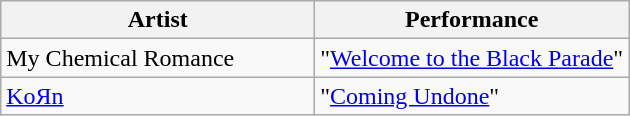<table class="wikitable sortable">
<tr>
<th scope="col" style="width:50%">Artist</th>
<th scope="col" style="width:50%">Performance</th>
</tr>
<tr>
<td>My Chemical Romance</td>
<td>"<a href='#'>Welcome to the Black Parade</a>"</td>
</tr>
<tr>
<td><a href='#'>KoЯn</a></td>
<td>"<a href='#'>Coming Undone</a>"</td>
</tr>
</table>
